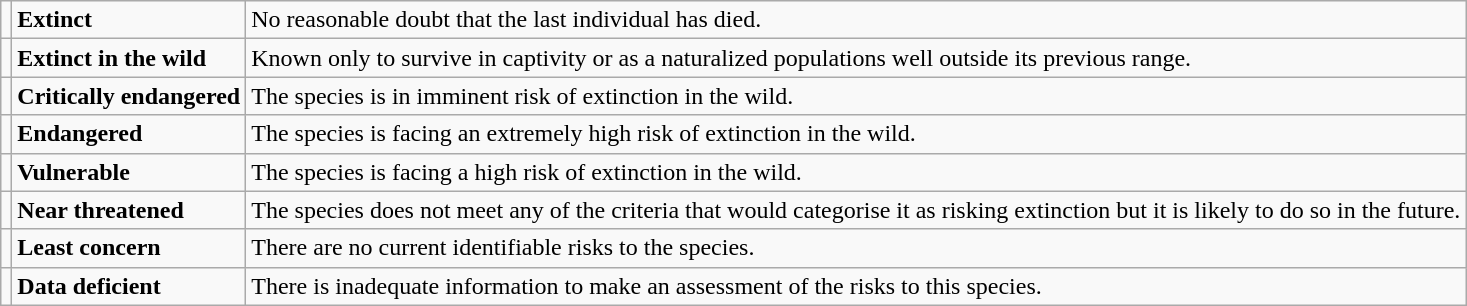<table class="wikitable" style="text-align:left">
<tr>
<td></td>
<td><strong>Extinct</strong></td>
<td>No reasonable doubt that the last individual has died.</td>
</tr>
<tr>
<td></td>
<td><strong>Extinct in the wild</strong></td>
<td>Known only to survive in captivity or as a naturalized populations well outside its previous range.</td>
</tr>
<tr>
<td></td>
<td><strong>Critically endangered</strong></td>
<td>The species is in imminent risk of extinction in the wild.</td>
</tr>
<tr>
<td></td>
<td><strong>Endangered</strong></td>
<td>The species is facing an extremely high risk of extinction in the wild.</td>
</tr>
<tr>
<td></td>
<td><strong>Vulnerable</strong></td>
<td>The species is facing a high risk of extinction in the wild.</td>
</tr>
<tr>
<td></td>
<td><strong>Near threatened</strong></td>
<td>The species does not meet any of the criteria that would categorise it as risking extinction but it is likely to do so in the future.</td>
</tr>
<tr>
<td></td>
<td><strong>Least concern</strong></td>
<td>There are no current identifiable risks to the species.</td>
</tr>
<tr>
<td></td>
<td><strong>Data deficient</strong></td>
<td>There is inadequate information to make an assessment of the risks to this species.</td>
</tr>
</table>
